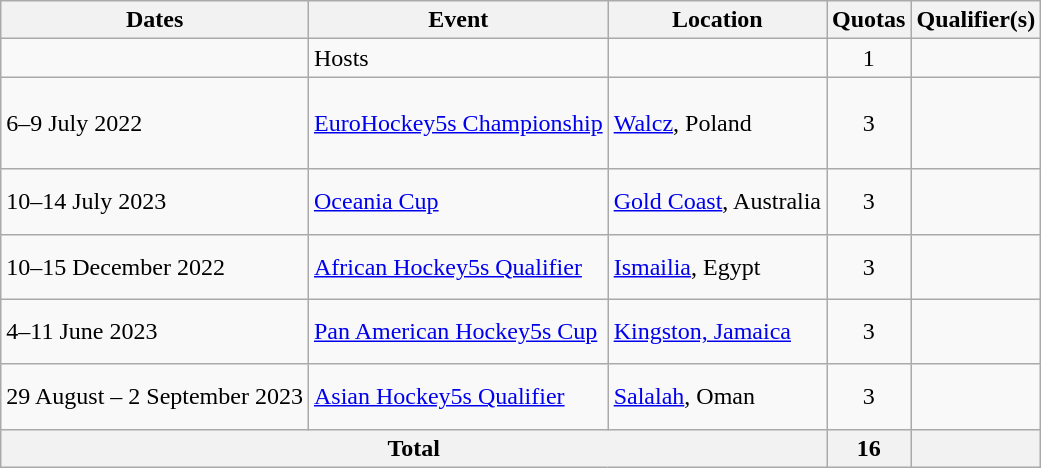<table class="wikitable">
<tr>
<th>Dates</th>
<th>Event</th>
<th>Location</th>
<th>Quotas</th>
<th>Qualifier(s)</th>
</tr>
<tr>
<td></td>
<td>Hosts</td>
<td></td>
<td align=center>1</td>
<td></td>
</tr>
<tr>
<td>6–9 July 2022</td>
<td><a href='#'>EuroHockey5s Championship</a></td>
<td><a href='#'>Walcz</a>, Poland</td>
<td align=center>3</td>
<td><s></s><br><br><br></td>
</tr>
<tr>
<td>10–14 July 2023</td>
<td><a href='#'>Oceania Cup</a></td>
<td><a href='#'>Gold Coast</a>, Australia</td>
<td align=center>3</td>
<td><br><br></td>
</tr>
<tr>
<td>10–15 December 2022</td>
<td><a href='#'>African Hockey5s Qualifier</a></td>
<td><a href='#'>Ismailia</a>, Egypt</td>
<td align=center>3</td>
<td><br><br></td>
</tr>
<tr>
<td>4–11 June 2023</td>
<td><a href='#'>Pan American Hockey5s Cup</a></td>
<td><a href='#'>Kingston, Jamaica</a></td>
<td align=center>3</td>
<td><br><br></td>
</tr>
<tr>
<td>29 August – 2 September 2023</td>
<td><a href='#'>Asian Hockey5s Qualifier</a></td>
<td><a href='#'>Salalah</a>, Oman</td>
<td align=center>3</td>
<td><br><br></td>
</tr>
<tr>
<th colspan=3>Total</th>
<th>16</th>
<th></th>
</tr>
</table>
